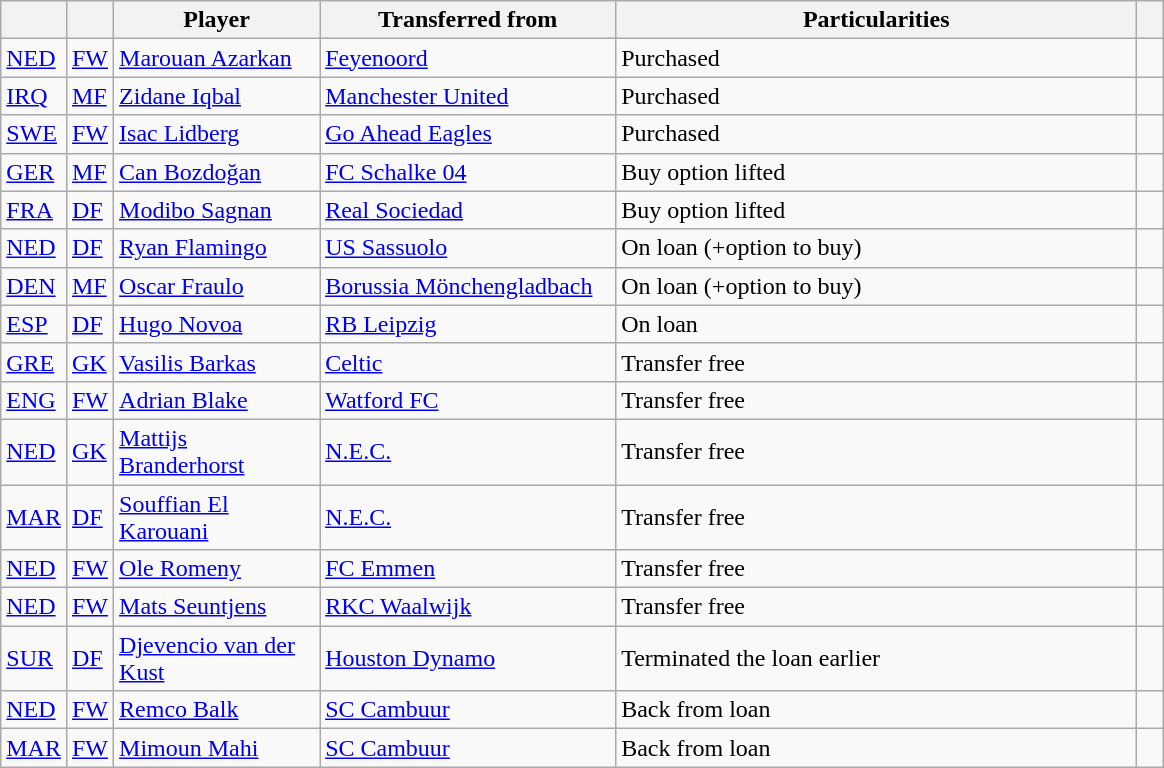<table class="wikitable plainrowheaders sortable">
<tr>
<th></th>
<th></th>
<th style="width: 130px;">Player</th>
<th style="width: 190px;">Transferred from</th>
<th style="width: 340px;">Particularities</th>
<th style="width: 10px;"></th>
</tr>
<tr>
<td><strong></strong> <a href='#'>NED</a></td>
<td><a href='#'>FW</a></td>
<td><a href='#'>Marouan Azarkan</a></td>
<td><strong></strong> <a href='#'>Feyenoord</a></td>
<td>Purchased</td>
<td></td>
</tr>
<tr>
<td><strong></strong> <a href='#'>IRQ</a></td>
<td><a href='#'>MF</a></td>
<td><a href='#'>Zidane Iqbal</a></td>
<td><strong></strong> <a href='#'>Manchester United</a></td>
<td>Purchased</td>
<td></td>
</tr>
<tr>
<td><strong></strong> <a href='#'>SWE</a></td>
<td><a href='#'>FW</a></td>
<td><a href='#'>Isac Lidberg</a></td>
<td> <a href='#'>Go Ahead Eagles</a></td>
<td>Purchased</td>
<td></td>
</tr>
<tr>
<td><strong></strong> <a href='#'>GER</a></td>
<td><a href='#'>MF</a></td>
<td><a href='#'>Can Bozdoğan</a></td>
<td><strong></strong> <a href='#'>FC Schalke 04</a></td>
<td>Buy option lifted</td>
<td></td>
</tr>
<tr>
<td><strong></strong> <a href='#'>FRA</a></td>
<td><a href='#'>DF</a></td>
<td><a href='#'>Modibo Sagnan</a></td>
<td><strong></strong> <a href='#'>Real Sociedad</a></td>
<td>Buy option lifted</td>
<td></td>
</tr>
<tr>
<td><strong></strong> <a href='#'>NED</a></td>
<td><a href='#'>DF</a></td>
<td><a href='#'>Ryan Flamingo</a></td>
<td> <a href='#'>US Sassuolo</a></td>
<td>On loan (+option to buy)</td>
<td></td>
</tr>
<tr>
<td><strong></strong> <a href='#'>DEN</a></td>
<td><a href='#'>MF</a></td>
<td><a href='#'>Oscar Fraulo</a></td>
<td> <a href='#'>Borussia Mönchengladbach</a></td>
<td>On loan (+option to buy)</td>
<td></td>
</tr>
<tr>
<td><strong></strong> <a href='#'>ESP</a></td>
<td><a href='#'>DF</a></td>
<td><a href='#'>Hugo Novoa</a></td>
<td> <a href='#'>RB Leipzig</a></td>
<td>On loan</td>
<td></td>
</tr>
<tr>
<td><strong></strong> <a href='#'>GRE</a></td>
<td><a href='#'>GK</a></td>
<td><a href='#'>Vasilis Barkas</a></td>
<td><strong></strong> <a href='#'>Celtic</a></td>
<td>Transfer free</td>
<td></td>
</tr>
<tr>
<td><strong></strong> <a href='#'>ENG</a></td>
<td><a href='#'>FW</a></td>
<td><a href='#'>Adrian Blake</a></td>
<td><strong></strong> <a href='#'>Watford FC</a></td>
<td>Transfer free</td>
<td></td>
</tr>
<tr>
<td><strong></strong> <a href='#'>NED</a></td>
<td><a href='#'>GK</a></td>
<td><a href='#'>Mattijs Branderhorst</a></td>
<td> <a href='#'>N.E.C.</a></td>
<td>Transfer free</td>
<td></td>
</tr>
<tr>
<td><strong></strong> <a href='#'>MAR</a></td>
<td><a href='#'>DF</a></td>
<td><a href='#'>Souffian El Karouani</a></td>
<td> <a href='#'>N.E.C.</a></td>
<td>Transfer free</td>
<td></td>
</tr>
<tr>
<td><strong></strong> <a href='#'>NED</a></td>
<td><a href='#'>FW</a></td>
<td><a href='#'>Ole Romeny</a></td>
<td> <a href='#'>FC Emmen</a></td>
<td>Transfer free</td>
<td></td>
</tr>
<tr>
<td><strong></strong> <a href='#'>NED</a></td>
<td><a href='#'>FW</a></td>
<td><a href='#'>Mats Seuntjens</a></td>
<td><strong></strong> <a href='#'>RKC Waalwijk</a></td>
<td>Transfer free</td>
<td></td>
</tr>
<tr>
<td><strong></strong> <a href='#'>SUR</a></td>
<td><a href='#'>DF</a></td>
<td><a href='#'>Djevencio van der Kust</a></td>
<td> <a href='#'>Houston Dynamo</a></td>
<td>Terminated the loan earlier</td>
<td></td>
</tr>
<tr>
<td><strong></strong> <a href='#'>NED</a></td>
<td><a href='#'>FW</a></td>
<td><a href='#'>Remco Balk</a></td>
<td><strong></strong> <a href='#'>SC Cambuur</a></td>
<td>Back from loan</td>
<td></td>
</tr>
<tr>
<td><strong></strong> <a href='#'>MAR</a></td>
<td><a href='#'>FW</a></td>
<td><a href='#'>Mimoun Mahi</a></td>
<td><strong></strong> <a href='#'>SC Cambuur</a></td>
<td>Back from loan</td>
<td></td>
</tr>
</table>
